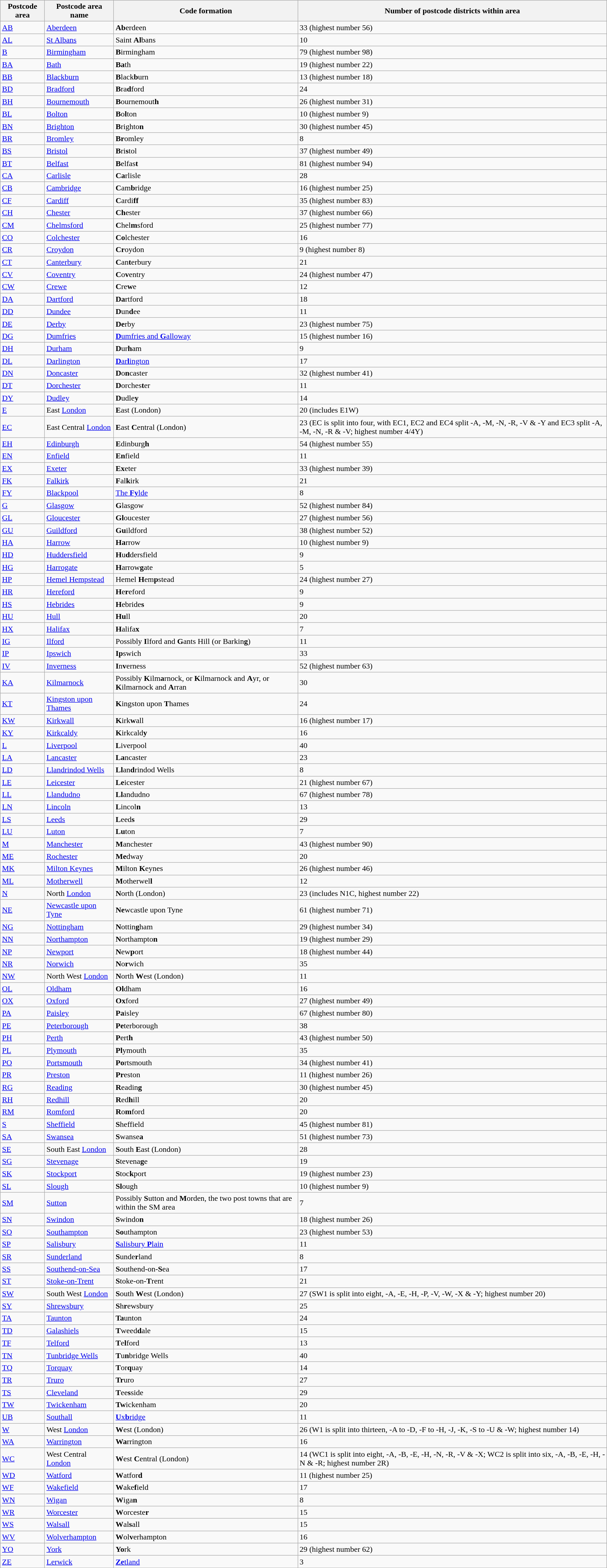<table class="wikitable sortable">
<tr>
<th>Postcode area</th>
<th>Postcode area name</th>
<th>Code formation</th>
<th>Number of postcode districts within area </th>
</tr>
<tr>
<td><a href='#'>AB</a></td>
<td><a href='#'>Aberdeen</a></td>
<td><strong>Ab</strong>erdeen</td>
<td>33 (highest number 56)</td>
</tr>
<tr>
<td><a href='#'>AL</a></td>
<td><a href='#'>St Albans</a></td>
<td>Saint <strong>Al</strong>bans</td>
<td>10</td>
</tr>
<tr>
<td><a href='#'>B</a></td>
<td><a href='#'>Birmingham</a></td>
<td><strong>B</strong>irmingham</td>
<td>79 (highest number 98)</td>
</tr>
<tr>
<td><a href='#'>BA</a></td>
<td><a href='#'>Bath</a></td>
<td><strong>Ba</strong>th</td>
<td>19 (highest number 22)</td>
</tr>
<tr>
<td><a href='#'>BB</a></td>
<td><a href='#'>Blackburn</a></td>
<td><strong>B</strong>lack<strong>b</strong>urn</td>
<td>13 (highest number 18)</td>
</tr>
<tr>
<td><a href='#'>BD</a></td>
<td><a href='#'>Bradford</a></td>
<td><strong>B</strong>ra<strong>d</strong>ford</td>
<td>24</td>
</tr>
<tr>
<td><a href='#'>BH</a></td>
<td><a href='#'>Bournemouth</a></td>
<td><strong>B</strong>ournemout<strong>h</strong></td>
<td>26 (highest number 31)</td>
</tr>
<tr>
<td><a href='#'>BL</a></td>
<td><a href='#'>Bolton</a></td>
<td><strong>B</strong>o<strong>l</strong>ton</td>
<td>10 (highest number 9)</td>
</tr>
<tr>
<td><a href='#'>BN</a></td>
<td><a href='#'>Brighton</a></td>
<td><strong>B</strong>righto<strong>n</strong></td>
<td>30 (highest number 45)</td>
</tr>
<tr>
<td><a href='#'>BR</a></td>
<td><a href='#'>Bromley</a></td>
<td><strong>Br</strong>omley</td>
<td>8</td>
</tr>
<tr>
<td><a href='#'>BS</a></td>
<td><a href='#'>Bristol</a></td>
<td><strong>B</strong>ri<strong>s</strong>tol</td>
<td>37 (highest number 49)</td>
</tr>
<tr>
<td><a href='#'>BT</a></td>
<td><a href='#'>Belfast</a></td>
<td><strong>B</strong>elfas<strong>t</strong></td>
<td>81 (highest number 94)</td>
</tr>
<tr>
<td><a href='#'>CA</a></td>
<td><a href='#'>Carlisle</a></td>
<td><strong>Ca</strong>rlisle</td>
<td>28</td>
</tr>
<tr>
<td><a href='#'>CB</a></td>
<td><a href='#'>Cambridge</a></td>
<td><strong>C</strong>am<strong>b</strong>ridge</td>
<td>16 (highest number 25)</td>
</tr>
<tr>
<td><a href='#'>CF</a></td>
<td><a href='#'>Cardiff</a></td>
<td><strong>C</strong>ardi<strong>ff </strong></td>
<td>35 (highest number 83)</td>
</tr>
<tr>
<td><a href='#'>CH</a></td>
<td><a href='#'>Chester</a></td>
<td><strong>Ch</strong>ester</td>
<td>37 (highest number 66)</td>
</tr>
<tr>
<td><a href='#'>CM</a></td>
<td><a href='#'>Chelmsford</a></td>
<td><strong>C</strong>hel<strong>m</strong>sford</td>
<td>25 (highest number 77)</td>
</tr>
<tr>
<td><a href='#'>CO</a></td>
<td><a href='#'>Colchester</a></td>
<td><strong>Co</strong>lchester</td>
<td>16</td>
</tr>
<tr>
<td><a href='#'>CR</a></td>
<td><a href='#'>Croydon</a></td>
<td><strong>Cr</strong>oydon</td>
<td>9 (highest number 8)</td>
</tr>
<tr>
<td><a href='#'>CT</a></td>
<td><a href='#'>Canterbury</a></td>
<td><strong>C</strong>an<strong>t</strong>erbury</td>
<td>21</td>
</tr>
<tr>
<td><a href='#'>CV</a></td>
<td><a href='#'>Coventry</a></td>
<td><strong>C</strong>o<strong>v</strong>entry</td>
<td>24 (highest number 47)</td>
</tr>
<tr>
<td><a href='#'>CW</a></td>
<td><a href='#'>Crewe</a></td>
<td><strong>C</strong>re<strong>w</strong>e</td>
<td>12</td>
</tr>
<tr>
<td><a href='#'>DA</a></td>
<td><a href='#'>Dartford</a></td>
<td><strong>Da</strong>rtford</td>
<td>18</td>
</tr>
<tr>
<td><a href='#'>DD</a></td>
<td><a href='#'>Dundee</a></td>
<td><strong>D</strong>un<strong>d</strong>ee</td>
<td>11</td>
</tr>
<tr>
<td><a href='#'>DE</a></td>
<td><a href='#'>Derby</a></td>
<td><strong>De</strong>rby</td>
<td>23 (highest number 75)</td>
</tr>
<tr>
<td><a href='#'>DG</a></td>
<td><a href='#'>Dumfries</a></td>
<td><a href='#'><strong>D</strong>umfries and <strong>G</strong>alloway</a></td>
<td>15 (highest number 16)</td>
</tr>
<tr>
<td><a href='#'>DH</a></td>
<td><a href='#'>Durham</a></td>
<td><strong>D</strong>ur<strong>h</strong>am</td>
<td>9</td>
</tr>
<tr>
<td><a href='#'>DL</a></td>
<td><a href='#'>Darlington</a></td>
<td><a href='#'><strong>D</strong>ar<strong>l</strong>ington</a></td>
<td>17</td>
</tr>
<tr>
<td><a href='#'>DN</a></td>
<td><a href='#'>Doncaster</a></td>
<td><strong>D</strong>o<strong>n</strong>caster</td>
<td>32 (highest number 41)</td>
</tr>
<tr>
<td><a href='#'>DT</a></td>
<td><a href='#'>Dorchester</a></td>
<td><strong>D</strong>orches<strong>t</strong>er</td>
<td>11</td>
</tr>
<tr>
<td><a href='#'>DY</a></td>
<td><a href='#'>Dudley</a></td>
<td><strong>D</strong>udle<strong>y</strong></td>
<td>14</td>
</tr>
<tr>
<td><a href='#'>E</a></td>
<td>East <a href='#'>London</a></td>
<td><strong>E</strong>ast (London)</td>
<td>20 (includes E1W)</td>
</tr>
<tr>
<td><a href='#'>EC</a></td>
<td>East Central <a href='#'>London</a></td>
<td><strong>E</strong>ast <strong>C</strong>entral (London)</td>
<td>23 (EC is split into four, with EC1, EC2 and EC4 split -A, -M, -N, -R, -V & -Y and EC3 split -A, -M, -N, -R & -V; highest number 4/4Y)</td>
</tr>
<tr>
<td><a href='#'>EH</a></td>
<td><a href='#'>Edinburgh</a></td>
<td><strong>E</strong>dinburg<strong>h</strong></td>
<td>54 (highest number 55)</td>
</tr>
<tr>
<td><a href='#'>EN</a></td>
<td><a href='#'>Enfield</a></td>
<td><strong>En</strong>field</td>
<td>11</td>
</tr>
<tr>
<td><a href='#'>EX</a></td>
<td><a href='#'>Exeter</a></td>
<td><strong>Ex</strong>eter</td>
<td>33 (highest number 39)</td>
</tr>
<tr>
<td><a href='#'>FK</a></td>
<td><a href='#'>Falkirk</a></td>
<td><strong>F</strong>al<strong>k</strong>irk</td>
<td>21</td>
</tr>
<tr>
<td><a href='#'>FY</a></td>
<td><a href='#'>Blackpool</a></td>
<td><a href='#'>The <strong>Fy</strong>lde</a></td>
<td>8</td>
</tr>
<tr>
<td><a href='#'>G</a></td>
<td><a href='#'>Glasgow</a></td>
<td><strong>G</strong>lasgow</td>
<td>52 (highest number 84)</td>
</tr>
<tr>
<td><a href='#'>GL</a></td>
<td><a href='#'>Gloucester</a></td>
<td><strong>Gl</strong>oucester</td>
<td>27 (highest number 56)</td>
</tr>
<tr>
<td><a href='#'>GU</a></td>
<td><a href='#'>Guildford</a></td>
<td><strong>Gu</strong>ildford</td>
<td>38 (highest number 52)</td>
</tr>
<tr>
<td><a href='#'>HA</a></td>
<td><a href='#'>Harrow</a></td>
<td><strong>Ha</strong>rrow</td>
<td>10 (highest number 9)</td>
</tr>
<tr>
<td><a href='#'>HD</a></td>
<td><a href='#'>Huddersfield</a></td>
<td><strong>H</strong>u<strong>d</strong>dersfield</td>
<td>9</td>
</tr>
<tr>
<td><a href='#'>HG</a></td>
<td><a href='#'>Harrogate</a></td>
<td><strong>H</strong>arrow<strong>g</strong>ate</td>
<td>5</td>
</tr>
<tr>
<td><a href='#'>HP</a></td>
<td><a href='#'>Hemel Hempstead</a></td>
<td>Hemel <strong>H</strong>em<strong>p</strong>stead</td>
<td>24 (highest number 27)</td>
</tr>
<tr>
<td><a href='#'>HR</a></td>
<td><a href='#'>Hereford</a></td>
<td><strong>H</strong>e<strong>r</strong>eford</td>
<td>9</td>
</tr>
<tr>
<td><a href='#'>HS</a></td>
<td><a href='#'>Hebrides</a></td>
<td><strong>H</strong>ebride<strong>s</strong></td>
<td>9</td>
</tr>
<tr>
<td><a href='#'>HU</a></td>
<td><a href='#'>Hull</a></td>
<td><strong>Hu</strong>ll</td>
<td>20</td>
</tr>
<tr>
<td><a href='#'>HX</a></td>
<td><a href='#'>Halifax</a></td>
<td><strong>H</strong>alifa<strong>x</strong></td>
<td>7</td>
</tr>
<tr>
<td><a href='#'>IG</a></td>
<td><a href='#'>Ilford</a></td>
<td>Possibly <strong>I</strong>lford and <strong>G</strong>ants Hill (or Barkin<strong>g</strong>)</td>
<td>11</td>
</tr>
<tr>
<td><a href='#'>IP</a></td>
<td><a href='#'>Ipswich</a></td>
<td><strong>Ip</strong>swich</td>
<td>33</td>
</tr>
<tr>
<td><a href='#'>IV</a></td>
<td><a href='#'>Inverness</a></td>
<td><strong>I</strong>n<strong>v</strong>erness</td>
<td>52 (highest number 63)</td>
</tr>
<tr>
<td><a href='#'>KA</a></td>
<td><a href='#'>Kilmarnock</a></td>
<td>Possibly <strong>K</strong>ilm<strong>a</strong>rnock, or <strong>K</strong>ilmarnock and <strong>A</strong>yr, or <strong>K</strong>ilmarnock and <strong>A</strong>rran</td>
<td>30</td>
</tr>
<tr>
<td><a href='#'>KT</a></td>
<td><a href='#'>Kingston upon Thames</a></td>
<td><strong>K</strong>ingston upon <strong>T</strong>hames</td>
<td>24</td>
</tr>
<tr>
<td><a href='#'>KW</a></td>
<td><a href='#'>Kirkwall</a></td>
<td><strong>K</strong>irk<strong>w</strong>all</td>
<td>16 (highest number 17)</td>
</tr>
<tr>
<td><a href='#'>KY</a></td>
<td><a href='#'>Kirkcaldy</a></td>
<td><strong>K</strong>irkcald<strong>y</strong></td>
<td>16</td>
</tr>
<tr>
<td><a href='#'>L</a></td>
<td><a href='#'>Liverpool</a></td>
<td><strong>L</strong>iverpool</td>
<td>40</td>
</tr>
<tr>
<td><a href='#'>LA</a></td>
<td><a href='#'>Lancaster</a></td>
<td><strong>La</strong>ncaster</td>
<td>23</td>
</tr>
<tr>
<td><a href='#'>LD</a></td>
<td><a href='#'>Llandrindod Wells</a></td>
<td><strong>Ll</strong>an<strong>d</strong>rindod Wells </td>
<td>8</td>
</tr>
<tr>
<td><a href='#'>LE</a></td>
<td><a href='#'>Leicester</a></td>
<td><strong>Le</strong>icester</td>
<td>21 (highest number 67)</td>
</tr>
<tr>
<td><a href='#'>LL</a></td>
<td><a href='#'>Llandudno</a></td>
<td><strong>Ll</strong>andudno</td>
<td>67 (highest number 78)</td>
</tr>
<tr>
<td><a href='#'>LN</a></td>
<td><a href='#'>Lincoln</a></td>
<td><strong>L</strong>incol<strong>n</strong></td>
<td>13</td>
</tr>
<tr>
<td><a href='#'>LS</a></td>
<td><a href='#'>Leeds</a></td>
<td><strong>L</strong>eed<strong>s</strong></td>
<td>29</td>
</tr>
<tr>
<td><a href='#'>LU</a></td>
<td><a href='#'>Luton</a></td>
<td><strong>Lu</strong>ton</td>
<td>7</td>
</tr>
<tr>
<td><a href='#'>M</a></td>
<td><a href='#'>Manchester</a></td>
<td><strong>M</strong>anchester</td>
<td>43 (highest number 90)</td>
</tr>
<tr>
<td><a href='#'>ME</a></td>
<td><a href='#'>Rochester</a></td>
<td><strong>Me</strong>dway</td>
<td>20</td>
</tr>
<tr>
<td><a href='#'>MK</a></td>
<td><a href='#'>Milton Keynes</a></td>
<td><strong>M</strong>ilton <strong>K</strong>eynes</td>
<td>26 (highest number 46)</td>
</tr>
<tr>
<td><a href='#'>ML</a></td>
<td><a href='#'>Motherwell</a></td>
<td><strong>M</strong>otherwel<strong>l</strong></td>
<td>12</td>
</tr>
<tr>
<td><a href='#'>N</a></td>
<td>North <a href='#'>London</a></td>
<td><strong>N</strong>orth (London)</td>
<td>23 (includes N1C, highest number 22)</td>
</tr>
<tr>
<td><a href='#'>NE</a></td>
<td><a href='#'>Newcastle upon Tyne</a></td>
<td><strong>Ne</strong>wcastle upon Tyne</td>
<td>61 (highest number 71)</td>
</tr>
<tr>
<td><a href='#'>NG</a></td>
<td><a href='#'>Nottingham</a></td>
<td><strong>N</strong>ottin<strong>g</strong>ham</td>
<td>29 (highest number 34)</td>
</tr>
<tr>
<td><a href='#'>NN</a></td>
<td><a href='#'>Northampton</a></td>
<td><strong>N</strong>orthampto<strong>n</strong></td>
<td>19 (highest number 29)</td>
</tr>
<tr>
<td><a href='#'>NP</a></td>
<td><a href='#'>Newport</a></td>
<td><strong>N</strong>ew<strong>p</strong>ort</td>
<td>18 (highest number 44)</td>
</tr>
<tr>
<td><a href='#'>NR</a></td>
<td><a href='#'>Norwich</a></td>
<td><strong>N</strong>o<strong>r</strong>wich</td>
<td>35</td>
</tr>
<tr>
<td><a href='#'>NW</a></td>
<td>North West <a href='#'>London</a></td>
<td><strong>N</strong>orth <strong>W</strong>est (London)</td>
<td>11</td>
</tr>
<tr>
<td><a href='#'>OL</a></td>
<td><a href='#'>Oldham</a></td>
<td><strong>Ol</strong>dham</td>
<td>16</td>
</tr>
<tr>
<td><a href='#'>OX</a></td>
<td><a href='#'>Oxford</a></td>
<td><strong>Ox</strong>ford</td>
<td>27 (highest number 49)</td>
</tr>
<tr>
<td><a href='#'>PA</a></td>
<td><a href='#'>Paisley</a></td>
<td><strong>Pa</strong>isley</td>
<td>67 (highest number 80)</td>
</tr>
<tr>
<td><a href='#'>PE</a></td>
<td><a href='#'>Peterborough</a></td>
<td><strong>Pe</strong>terborough</td>
<td>38</td>
</tr>
<tr>
<td><a href='#'>PH</a></td>
<td><a href='#'>Perth</a></td>
<td><strong>P</strong>ert<strong>h</strong></td>
<td>43 (highest number 50)</td>
</tr>
<tr>
<td><a href='#'>PL</a></td>
<td><a href='#'>Plymouth</a></td>
<td><strong>Pl</strong>ymouth</td>
<td>35</td>
</tr>
<tr>
<td><a href='#'>PO</a></td>
<td><a href='#'>Portsmouth</a></td>
<td><strong>Po</strong>rtsmouth</td>
<td>34 (highest number 41)</td>
</tr>
<tr>
<td><a href='#'>PR</a></td>
<td><a href='#'>Preston</a></td>
<td><strong>Pr</strong>eston</td>
<td>11 (highest number 26)</td>
</tr>
<tr>
<td><a href='#'>RG</a></td>
<td><a href='#'>Reading</a></td>
<td><strong>R</strong>eadin<strong>g</strong></td>
<td>30 (highest number 45)</td>
</tr>
<tr>
<td><a href='#'>RH</a></td>
<td><a href='#'>Redhill</a></td>
<td><strong>R</strong>ed<strong>h</strong>ill</td>
<td>20</td>
</tr>
<tr>
<td><a href='#'>RM</a></td>
<td><a href='#'>Romford</a></td>
<td><strong>R</strong>o<strong>m</strong>ford</td>
<td>20</td>
</tr>
<tr>
<td><a href='#'>S</a></td>
<td><a href='#'>Sheffield</a></td>
<td><strong>S</strong>heffield</td>
<td>45 (highest number 81)</td>
</tr>
<tr>
<td><a href='#'>SA</a></td>
<td><a href='#'>Swansea</a></td>
<td><strong>S</strong>wanse<strong>a</strong></td>
<td>51 (highest number 73)</td>
</tr>
<tr>
<td><a href='#'>SE</a></td>
<td>South East <a href='#'>London</a></td>
<td><strong>S</strong>outh <strong>E</strong>ast (London)</td>
<td>28</td>
</tr>
<tr>
<td><a href='#'>SG</a></td>
<td><a href='#'>Stevenage</a></td>
<td><strong>S</strong>tevena<strong>g</strong>e</td>
<td>19</td>
</tr>
<tr>
<td><a href='#'>SK</a></td>
<td><a href='#'>Stockport</a></td>
<td><strong>S</strong>toc<strong>k</strong>port</td>
<td>19 (highest number 23)</td>
</tr>
<tr>
<td><a href='#'>SL</a></td>
<td><a href='#'>Slough</a></td>
<td><strong>Sl</strong>ough</td>
<td>10 (highest number 9)</td>
</tr>
<tr>
<td><a href='#'>SM</a></td>
<td><a href='#'>Sutton</a></td>
<td>Possibly <strong>S</strong>utton and <strong>M</strong>orden, the two post towns that are within the SM area </td>
<td>7</td>
</tr>
<tr>
<td><a href='#'>SN</a></td>
<td><a href='#'>Swindon</a></td>
<td><strong>S</strong>windo<strong>n</strong></td>
<td>18 (highest number 26)</td>
</tr>
<tr>
<td><a href='#'>SO</a></td>
<td><a href='#'>Southampton</a></td>
<td><strong>So</strong>uthampton</td>
<td>23 (highest number 53)</td>
</tr>
<tr>
<td><a href='#'>SP</a></td>
<td><a href='#'>Salisbury</a></td>
<td><a href='#'><strong>S</strong>alisbury <strong>P</strong>lain</a></td>
<td>11</td>
</tr>
<tr>
<td><a href='#'>SR</a></td>
<td><a href='#'>Sunderland</a></td>
<td><strong>S</strong>unde<strong>r</strong>land</td>
<td>8</td>
</tr>
<tr>
<td><a href='#'>SS</a></td>
<td><a href='#'>Southend-on-Sea</a></td>
<td><strong>S</strong>outhend-on-<strong>S</strong>ea</td>
<td>17</td>
</tr>
<tr>
<td><a href='#'>ST</a></td>
<td><a href='#'>Stoke-on-Trent</a></td>
<td><strong>S</strong>toke-on-<strong>T</strong>rent</td>
<td>21</td>
</tr>
<tr>
<td><a href='#'>SW</a></td>
<td>South West <a href='#'>London</a></td>
<td><strong>S</strong>outh <strong>W</strong>est (London)</td>
<td>27 (SW1 is split into eight, -A, -E, -H, -P, -V, -W, -X & -Y; highest number 20)</td>
</tr>
<tr>
<td><a href='#'>SY</a></td>
<td><a href='#'>Shrewsbury</a></td>
<td><strong>S</strong>h<strong>r</strong>ewsbury</td>
<td>25</td>
</tr>
<tr>
<td><a href='#'>TA</a></td>
<td><a href='#'>Taunton</a></td>
<td><strong>Ta</strong>unton</td>
<td>24</td>
</tr>
<tr>
<td><a href='#'>TD</a></td>
<td><a href='#'>Galashiels</a></td>
<td><strong>T</strong>weed<strong>d</strong>ale</td>
<td>15</td>
</tr>
<tr>
<td><a href='#'>TF</a></td>
<td><a href='#'>Telford</a></td>
<td><strong>T</strong>e<strong>l</strong>ford</td>
<td>13</td>
</tr>
<tr>
<td><a href='#'>TN</a></td>
<td><a href='#'>Tunbridge Wells</a></td>
<td><strong>T</strong>u<strong>n</strong>bridge Wells</td>
<td>40</td>
</tr>
<tr>
<td><a href='#'>TQ</a></td>
<td><a href='#'>Torquay</a></td>
<td><strong>T</strong>or<strong>q</strong>uay</td>
<td>14</td>
</tr>
<tr>
<td><a href='#'>TR</a></td>
<td><a href='#'>Truro</a></td>
<td><strong>Tr</strong>uro</td>
<td>27</td>
</tr>
<tr>
<td><a href='#'>TS</a></td>
<td><a href='#'>Cleveland</a></td>
<td><strong>T</strong>ee<strong>s</strong>side</td>
<td>29</td>
</tr>
<tr>
<td><a href='#'>TW</a></td>
<td><a href='#'>Twickenham</a></td>
<td><strong>Tw</strong>ickenham</td>
<td>20</td>
</tr>
<tr>
<td><a href='#'>UB</a></td>
<td><a href='#'>Southall</a></td>
<td><a href='#'><strong>U</strong>x<strong>b</strong>ridge</a></td>
<td>11</td>
</tr>
<tr>
<td><a href='#'>W</a></td>
<td>West <a href='#'>London</a></td>
<td><strong>W</strong>est (London)</td>
<td>26 (W1 is split into thirteen, -A to -D, -F to -H, -J, -K, -S to -U & -W; highest number 14)</td>
</tr>
<tr>
<td><a href='#'>WA</a></td>
<td><a href='#'>Warrington</a></td>
<td><strong>Wa</strong>rrington</td>
<td>16</td>
</tr>
<tr>
<td><a href='#'>WC</a></td>
<td>West Central <a href='#'>London</a></td>
<td><strong>W</strong>est <strong>C</strong>entral (London)</td>
<td>14 (WC1 is split into eight, -A, -B, -E, -H, -N, -R, -V & -X; WC2 is split into six, -A, -B, -E, -H, -N & -R; highest number 2R)</td>
</tr>
<tr>
<td><a href='#'>WD</a></td>
<td><a href='#'>Watford</a></td>
<td><strong>W</strong>atfor<strong>d</strong></td>
<td>11 (highest number 25)</td>
</tr>
<tr>
<td><a href='#'>WF</a></td>
<td><a href='#'>Wakefield</a></td>
<td><strong>W</strong>ake<strong>f</strong>ield</td>
<td>17</td>
</tr>
<tr>
<td><a href='#'>WN</a></td>
<td><a href='#'>Wigan</a></td>
<td><strong>W</strong>iga<strong>n</strong></td>
<td>8</td>
</tr>
<tr>
<td><a href='#'>WR</a></td>
<td><a href='#'>Worcester</a></td>
<td><strong>W</strong>orceste<strong>r</strong></td>
<td>15</td>
</tr>
<tr>
<td><a href='#'>WS</a></td>
<td><a href='#'>Walsall</a></td>
<td><strong>W</strong>al<strong>s</strong>all</td>
<td>15</td>
</tr>
<tr>
<td><a href='#'>WV</a></td>
<td><a href='#'>Wolverhampton</a></td>
<td><strong>W</strong>ol<strong>v</strong>erhampton</td>
<td>16</td>
</tr>
<tr>
<td><a href='#'>YO</a></td>
<td><a href='#'>York</a></td>
<td><strong>Yo</strong>rk</td>
<td>29 (highest number 62)</td>
</tr>
<tr>
<td><a href='#'>ZE</a></td>
<td><a href='#'>Lerwick</a></td>
<td><a href='#'><strong>Ze</strong>tland</a></td>
<td>3</td>
</tr>
</table>
